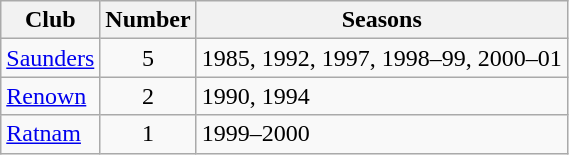<table class="wikitable sortable">
<tr>
<th>Club</th>
<th>Number</th>
<th>Seasons</th>
</tr>
<tr>
<td><a href='#'>Saunders</a></td>
<td style="text-align:center">5</td>
<td>1985, 1992, 1997, 1998–99, 2000–01</td>
</tr>
<tr>
<td><a href='#'>Renown</a></td>
<td style="text-align:center">2</td>
<td>1990, 1994</td>
</tr>
<tr>
<td><a href='#'>Ratnam</a></td>
<td style="text-align:center">1</td>
<td>1999–2000</td>
</tr>
</table>
